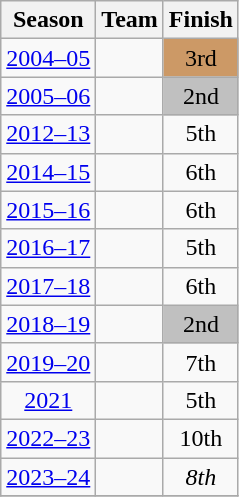<table class="wikitable sortable" style="text-align:center">
<tr>
<th>Season</th>
<th>Team</th>
<th>Finish</th>
</tr>
<tr>
<td><a href='#'>2004–05</a></td>
<td align=left></td>
<td style="background:#c96;">3rd</td>
</tr>
<tr>
<td><a href='#'>2005–06</a></td>
<td align=left></td>
<td style="background:Silver;">2nd</td>
</tr>
<tr>
<td><a href='#'>2012–13</a></td>
<td align=left></td>
<td>5th</td>
</tr>
<tr>
<td><a href='#'>2014–15</a></td>
<td align=left></td>
<td>6th</td>
</tr>
<tr>
<td><a href='#'>2015–16</a></td>
<td align=left></td>
<td>6th</td>
</tr>
<tr>
<td><a href='#'>2016–17</a></td>
<td align=left></td>
<td>5th</td>
</tr>
<tr>
<td><a href='#'>2017–18</a></td>
<td align=left></td>
<td>6th</td>
</tr>
<tr>
<td><a href='#'>2018–19</a></td>
<td align=left></td>
<td style="background:Silver;">2nd</td>
</tr>
<tr>
<td><a href='#'>2019–20</a></td>
<td align=left></td>
<td>7th</td>
</tr>
<tr>
<td><a href='#'>2021</a></td>
<td align=left></td>
<td>5th</td>
</tr>
<tr>
<td><a href='#'>2022–23</a></td>
<td align=left></td>
<td>10th</td>
</tr>
<tr>
<td><a href='#'>2023–24</a></td>
<td align=left></td>
<td><em>8th</em></td>
</tr>
<tr>
</tr>
</table>
